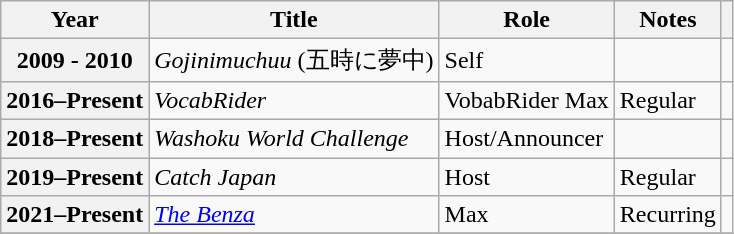<table class="wikitable plainrowheaders sortable">
<tr>
<th>Year</th>
<th>Title</th>
<th>Role</th>
<th>Notes</th>
<th class="unsortable"></th>
</tr>
<tr>
<th scope="row">2009 - 2010</th>
<td><em>Gojinimuchuu</em> (五時に夢中)</td>
<td>Self</td>
<td></td>
<td style="text-align:center;"></td>
</tr>
<tr>
<th scope="row">2016–Present</th>
<td><em>VocabRider</em></td>
<td>VobabRider Max</td>
<td>Regular</td>
<td style="text-align:center;"></td>
</tr>
<tr>
<th scope="row">2018–Present</th>
<td><em>Washoku World Challenge</em></td>
<td>Host/Announcer</td>
<td></td>
<td style="text-align:center;"></td>
</tr>
<tr>
<th scope="row">2019–Present</th>
<td><em>Catch Japan</em></td>
<td>Host</td>
<td>Regular</td>
<td style="text-align:center;"></td>
</tr>
<tr>
<th scope="row">2021–Present</th>
<td><em><a href='#'>The Benza</a></em></td>
<td>Max</td>
<td>Recurring</td>
<td style="text-align:center;"></td>
</tr>
<tr>
</tr>
</table>
